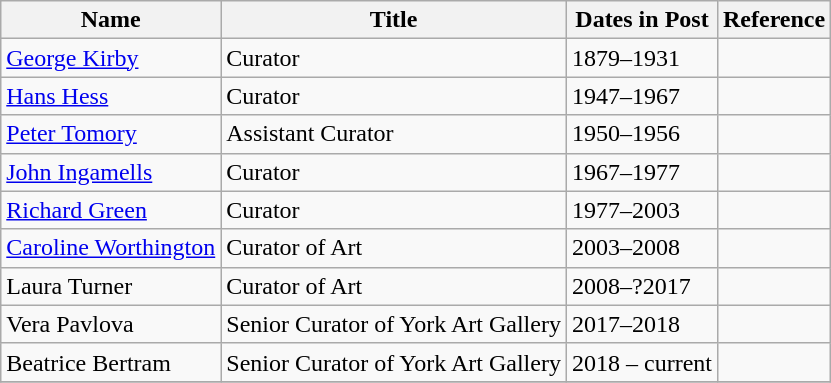<table class="wikitable">
<tr>
<th>Name</th>
<th>Title</th>
<th>Dates in Post</th>
<th>Reference</th>
</tr>
<tr>
<td><a href='#'>George Kirby</a></td>
<td>Curator</td>
<td>1879–1931</td>
<td></td>
</tr>
<tr>
<td><a href='#'>Hans Hess</a></td>
<td>Curator</td>
<td>1947–1967</td>
<td></td>
</tr>
<tr>
<td><a href='#'>Peter Tomory</a></td>
<td>Assistant Curator</td>
<td>1950–1956</td>
<td></td>
</tr>
<tr>
<td><a href='#'>John Ingamells</a></td>
<td>Curator</td>
<td>1967–1977</td>
<td></td>
</tr>
<tr>
<td><a href='#'>Richard Green</a></td>
<td>Curator</td>
<td>1977–2003</td>
<td></td>
</tr>
<tr>
<td><a href='#'>Caroline Worthington</a></td>
<td>Curator of Art</td>
<td>2003–2008</td>
<td></td>
</tr>
<tr>
<td>Laura Turner</td>
<td>Curator of Art</td>
<td>2008–?2017</td>
<td></td>
</tr>
<tr>
<td>Vera Pavlova</td>
<td>Senior Curator of York Art Gallery</td>
<td>2017–2018</td>
<td></td>
</tr>
<tr>
<td>Beatrice Bertram</td>
<td>Senior Curator of York Art Gallery</td>
<td>2018 – current</td>
<td></td>
</tr>
<tr>
</tr>
</table>
